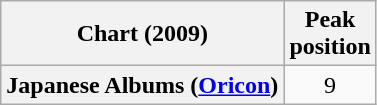<table class="wikitable plainrowheaders">
<tr>
<th>Chart (2009)</th>
<th>Peak<br>position</th>
</tr>
<tr>
<th scope="row">Japanese Albums (<a href='#'>Oricon</a>)</th>
<td align="center">9</td>
</tr>
</table>
